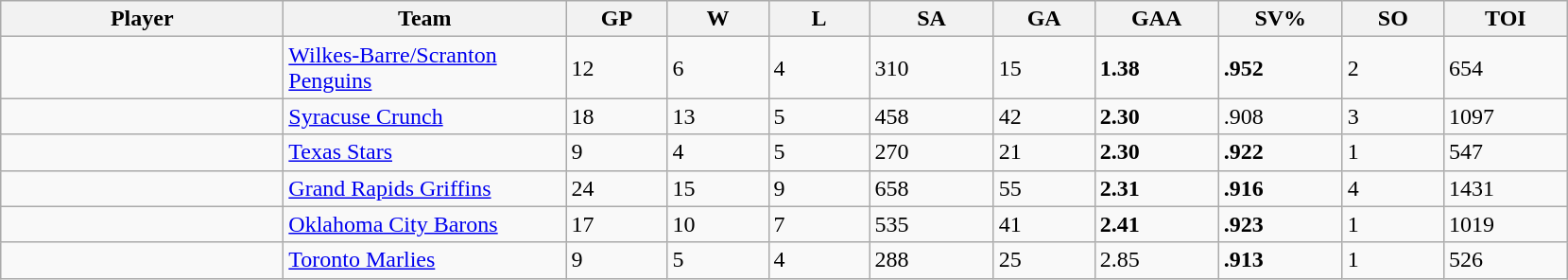<table class="wikitable sortable">
<tr>
<th style="width:12em">Player</th>
<th style="width:12em">Team</th>
<th style="width:4em">GP</th>
<th style="width:4em">W</th>
<th style="width:4em">L</th>
<th style="width:5em">SA</th>
<th style="width:4em">GA</th>
<th style="width:5em">GAA</th>
<th style="width:5em">SV%</th>
<th style="width:4em">SO</th>
<th style="width:5em">TOI</th>
</tr>
<tr>
<td></td>
<td><a href='#'>Wilkes-Barre/Scranton Penguins</a></td>
<td>12</td>
<td>6</td>
<td>4</td>
<td>310</td>
<td>15</td>
<td><strong>1.38</strong></td>
<td><strong>.952</strong></td>
<td>2</td>
<td>654</td>
</tr>
<tr>
<td></td>
<td><a href='#'>Syracuse Crunch</a></td>
<td>18</td>
<td>13</td>
<td>5</td>
<td>458</td>
<td>42</td>
<td><strong>2.30</strong></td>
<td>.908</td>
<td>3</td>
<td>1097</td>
</tr>
<tr>
<td></td>
<td><a href='#'>Texas Stars</a></td>
<td>9</td>
<td>4</td>
<td>5</td>
<td>270</td>
<td>21</td>
<td><strong>2.30</strong></td>
<td><strong>.922</strong></td>
<td>1</td>
<td>547</td>
</tr>
<tr>
<td></td>
<td><a href='#'>Grand Rapids Griffins</a></td>
<td>24</td>
<td>15</td>
<td>9</td>
<td>658</td>
<td>55</td>
<td><strong>2.31</strong></td>
<td><strong>.916</strong></td>
<td>4</td>
<td>1431</td>
</tr>
<tr>
<td></td>
<td><a href='#'>Oklahoma City Barons</a></td>
<td>17</td>
<td>10</td>
<td>7</td>
<td>535</td>
<td>41</td>
<td><strong>2.41</strong></td>
<td><strong>.923</strong></td>
<td>1</td>
<td>1019</td>
</tr>
<tr>
<td></td>
<td><a href='#'>Toronto Marlies</a></td>
<td>9</td>
<td>5</td>
<td>4</td>
<td>288</td>
<td>25</td>
<td>2.85</td>
<td><strong>.913</strong></td>
<td>1</td>
<td>526</td>
</tr>
</table>
